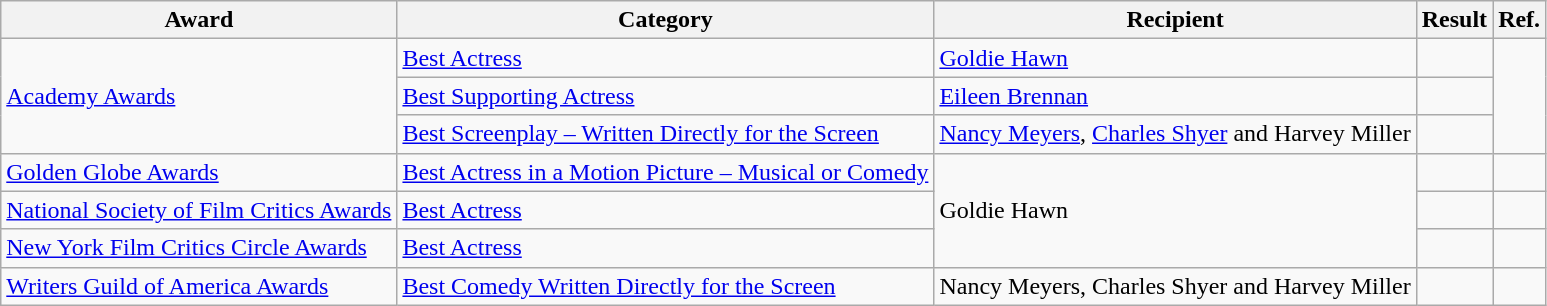<table class="wikitable plainrowheaders sortable">
<tr>
<th scope="col">Award</th>
<th scope="col">Category</th>
<th scope="col">Recipient</th>
<th scope="col">Result</th>
<th scope="col">Ref.</th>
</tr>
<tr>
<td rowspan="3"><a href='#'>Academy Awards</a></td>
<td><a href='#'>Best Actress</a></td>
<td><a href='#'>Goldie Hawn</a></td>
<td></td>
<td style="text-align:center;" rowspan="3"></td>
</tr>
<tr>
<td><a href='#'>Best Supporting Actress</a></td>
<td><a href='#'>Eileen Brennan</a></td>
<td></td>
</tr>
<tr>
<td><a href='#'>Best Screenplay – Written Directly for the Screen</a></td>
<td><a href='#'>Nancy Meyers</a>, <a href='#'>Charles Shyer</a> and Harvey Miller</td>
<td></td>
</tr>
<tr>
<td><a href='#'>Golden Globe Awards</a></td>
<td><a href='#'>Best Actress in a Motion Picture – Musical or Comedy</a></td>
<td rowspan="3">Goldie Hawn</td>
<td></td>
<td style="text-align:center;"></td>
</tr>
<tr>
<td><a href='#'>National Society of Film Critics Awards</a></td>
<td><a href='#'>Best Actress</a></td>
<td></td>
<td style="text-align:center;"></td>
</tr>
<tr>
<td><a href='#'>New York Film Critics Circle Awards</a></td>
<td><a href='#'>Best Actress</a></td>
<td></td>
<td style="text-align:center;"></td>
</tr>
<tr>
<td><a href='#'>Writers Guild of America Awards</a></td>
<td><a href='#'>Best Comedy Written Directly for the Screen</a></td>
<td>Nancy Meyers, Charles Shyer and Harvey Miller</td>
<td></td>
<td style="text-align:center;"></td>
</tr>
</table>
